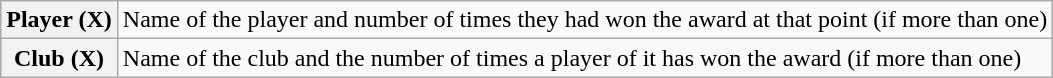<table class="wikitable plainrowheaders">
<tr>
<th scope="row" style="text-align:center;">Player (X)</th>
<td>Name of the player and number of times they had won the award at that point (if more than one)</td>
</tr>
<tr>
<th scope="row" style="text-align:center;">Club (X)</th>
<td>Name of the club and the number of times a player of it has won the award (if more than one)</td>
</tr>
</table>
